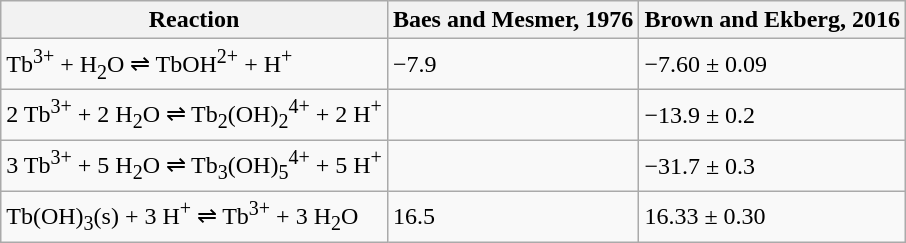<table class="wikitable">
<tr>
<th>Reaction</th>
<th>Baes and Mesmer, 1976</th>
<th>Brown and Ekberg, 2016</th>
</tr>
<tr>
<td>Tb<sup>3+</sup> + H<sub>2</sub>O ⇌ TbOH<sup>2+</sup> + H<sup>+</sup></td>
<td>−7.9</td>
<td>−7.60 ± 0.09</td>
</tr>
<tr>
<td>2 Tb<sup>3+</sup> + 2 H<sub>2</sub>O ⇌ Tb<sub>2</sub>(OH)<sub>2</sub><sup>4+</sup> + 2 H<sup>+</sup></td>
<td></td>
<td>−13.9 ± 0.2</td>
</tr>
<tr>
<td>3 Tb<sup>3+</sup> + 5 H<sub>2</sub>O ⇌ Tb<sub>3</sub>(OH)<sub>5</sub><sup>4+</sup> + 5 H<sup>+</sup></td>
<td></td>
<td>−31.7 ± 0.3</td>
</tr>
<tr>
<td>Tb(OH)<sub>3</sub>(s) + 3 H<sup>+</sup> ⇌ Tb<sup>3+</sup> + 3 H<sub>2</sub>O</td>
<td>16.5</td>
<td>16.33 ± 0.30</td>
</tr>
</table>
